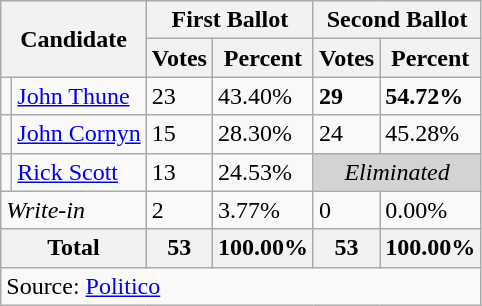<table class="wikitable" style="font-size: align=left">
<tr>
<th rowspan=2 colspan=2>Candidate</th>
<th colspan=2>First Ballot</th>
<th colspan=2>Second Ballot</th>
</tr>
<tr>
<th>Votes</th>
<th>Percent</th>
<th>Votes</th>
<th>Percent</th>
</tr>
<tr>
<td bgcolor=></td>
<td><a href='#'>John Thune</a></td>
<td>23</td>
<td>43.40%</td>
<td><strong>29</strong></td>
<td><strong>54.72%</strong></td>
</tr>
<tr>
<td bgcolor=></td>
<td><a href='#'>John Cornyn</a></td>
<td>15</td>
<td>28.30%</td>
<td>24</td>
<td>45.28%</td>
</tr>
<tr>
<td bgcolor=></td>
<td><a href='#'>Rick Scott</a></td>
<td>13</td>
<td>24.53%</td>
<td colspan=2 style="background:lightgrey; text-align:center"><em>Eliminated</em></td>
</tr>
<tr>
<td colspan=2><em>Write-in</em></td>
<td>2</td>
<td>3.77%</td>
<td>0</td>
<td>0.00%</td>
</tr>
<tr>
<th colspan=2>Total</th>
<th>53</th>
<th>100.00%</th>
<th>53</th>
<th>100.00%</th>
</tr>
<tr>
<td colspan=6>Source: <a href='#'>Politico</a></td>
</tr>
</table>
